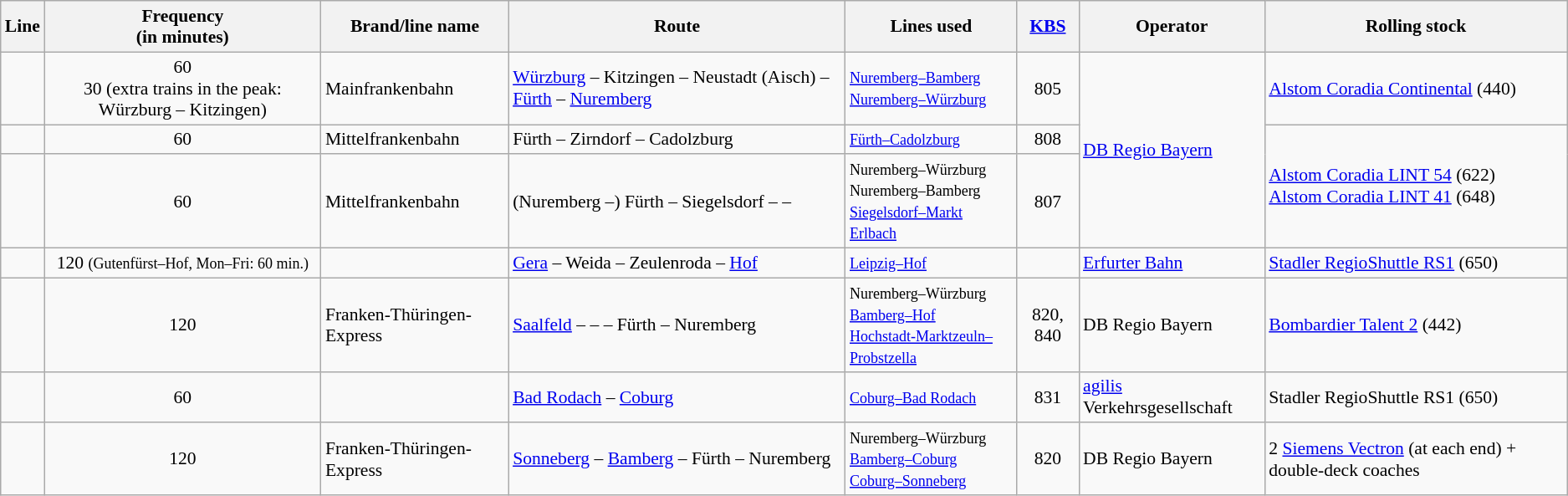<table class="wikitable sortable" style="font-size:90%">
<tr>
<th>Line</th>
<th>Frequency<br>(in minutes)</th>
<th>Brand/line name</th>
<th class="unsortable">Route</th>
<th class="unsortable">Lines used</th>
<th><a href='#'>KBS</a></th>
<th>Operator</th>
<th>Rolling stock</th>
</tr>
<tr id="RE 10">
<td align="center"></td>
<td align="center">60<br>30 (extra trains in the peak: Würzburg –
Kitzingen)</td>
<td>Mainfrankenbahn</td>
<td><a href='#'>Würzburg</a> – Kitzingen – Neustadt (Aisch) – <a href='#'>Fürth</a> – <a href='#'>Nuremberg</a></td>
<td><small><a href='#'>Nuremberg–Bamberg</a><br><a href='#'>Nuremberg–Würzburg</a></small></td>
<td align="center">805</td>
<td rowspan="3"><a href='#'>DB Regio Bayern</a></td>
<td><a href='#'>Alstom Coradia Continental</a> (440)</td>
</tr>
<tr id="RB 11">
<td align="center"></td>
<td align="center">60</td>
<td>Mittelfrankenbahn</td>
<td>Fürth – Zirndorf – Cadolzburg</td>
<td><a href='#'><small>Fürth–Cadolzburg</small></a></td>
<td align="center">808</td>
<td rowspan="2"><a href='#'>Alstom Coradia LINT 54</a> (622)<br><a href='#'>Alstom Coradia LINT 41</a> (648)</td>
</tr>
<tr id="RB 12">
<td align="center"></td>
<td align="center">60</td>
<td>Mittelfrankenbahn</td>
<td>(Nuremberg –) Fürth – Siegelsdorf –  – </td>
<td><small>Nuremberg–Würzburg<br>Nuremberg–Bamberg<br><a href='#'>Siegelsdorf–Markt Erlbach</a></small></td>
<td align="center">807</td>
</tr>
<tr id="RB 13 (TH)">
<td align="center"></td>
<td align="center">120 <small>(Gutenfürst–Hof, Mon–Fri: 60 min.)</small></td>
<td></td>
<td><a href='#'>Gera</a> – Weida – Zeulenroda – <a href='#'>Hof</a></td>
<td><a href='#'><small>Leipzig–Hof</small></a></td>
<td align="center"></td>
<td><a href='#'>Erfurter Bahn</a></td>
<td><a href='#'>Stadler RegioShuttle RS1</a> (650)</td>
</tr>
<tr id="RE 14">
<td align="center"></td>
<td align="center">120</td>
<td>Franken-Thüringen-Express</td>
<td><a href='#'>Saalfeld</a> –  –  – Fürth – Nuremberg</td>
<td><small>Nuremberg–Würzburg<br><a href='#'>Bamberg–Hof</a><br><a href='#'>Hochstadt-Marktzeuln–Probstzella</a></small></td>
<td align="center">820, 840</td>
<td>DB Regio Bayern</td>
<td><a href='#'>Bombardier Talent 2</a> (442)</td>
</tr>
<tr id="RB 18">
<td align="center"></td>
<td align="center">60</td>
<td></td>
<td><a href='#'>Bad Rodach</a> – <a href='#'>Coburg</a></td>
<td><small><a href='#'>Coburg–Bad Rodach</a></small></td>
<td align="center">831</td>
<td><a href='#'>agilis</a> Verkehrsgesellschaft</td>
<td>Stadler RegioShuttle RS1 (650)</td>
</tr>
<tr id="RE 19">
<td align="center"></td>
<td align="center">120</td>
<td>Franken-Thüringen-Express</td>
<td><a href='#'>Sonneberg</a> – <a href='#'>Bamberg</a> – Fürth – Nuremberg</td>
<td><small>Nuremberg–Würzburg<br><a href='#'>Bamberg–Coburg</a><br><a href='#'>Coburg–Sonneberg</a></small></td>
<td align="center">820</td>
<td>DB Regio Bayern</td>
<td>2 <a href='#'>Siemens Vectron</a> (at each end) + double-deck coaches</td>
</tr>
</table>
